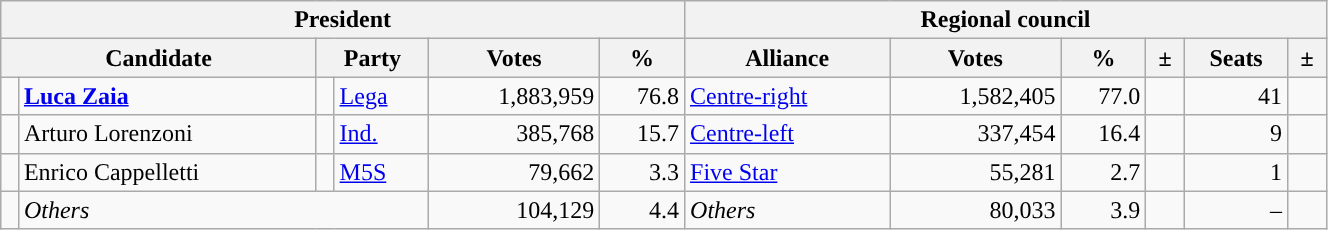<table class="wikitable" style="text-align:right; style="width=70%">
<tr>
<th colspan="6">President</th>
<th colspan="6">Regional council</th>
</tr>
<tr>
<th colspan="2">Candidate</th>
<th colspan="2">Party</th>
<th>Votes</th>
<th>%</th>
<th>Alliance</th>
<th>Votes</th>
<th>%</th>
<th>±</th>
<th>Seats</th>
<th>±</th>
</tr>
<tr>
<td></td>
<td style="text-align:left"><strong><a href='#'>Luca Zaia</a></strong></td>
<td></td>
<td style="text-align:left"><a href='#'>Lega</a></td>
<td>1,883,959</td>
<td>76.8</td>
<td style="text-align:left"><a href='#'>Centre-right</a></td>
<td>1,582,405</td>
<td>77.0</td>
<td></td>
<td>41</td>
<td></td>
</tr>
<tr>
<td></td>
<td style="text-align:left">Arturo Lorenzoni</td>
<td></td>
<td style="text-align:left"><a href='#'>Ind.</a></td>
<td>385,768</td>
<td>15.7</td>
<td style="text-align:left"><a href='#'>Centre-left</a></td>
<td>337,454</td>
<td>16.4</td>
<td></td>
<td>9</td>
<td></td>
</tr>
<tr>
<td></td>
<td style="text-align:left">Enrico Cappelletti</td>
<td></td>
<td style="text-align:left"><a href='#'>M5S</a></td>
<td>79,662</td>
<td>3.3</td>
<td style="text-align:left"><a href='#'>Five Star</a></td>
<td>55,281</td>
<td>2.7</td>
<td></td>
<td>1</td>
<td></td>
</tr>
<tr>
<td></td>
<td colspan="3" style="text-align:left"><em>Others</em></td>
<td>104,129</td>
<td>4.4</td>
<td style="text-align:left"><em>Others</em></td>
<td>80,033</td>
<td>3.9</td>
<td></td>
<td>–</td>
<td></td>
</tr>
</table>
